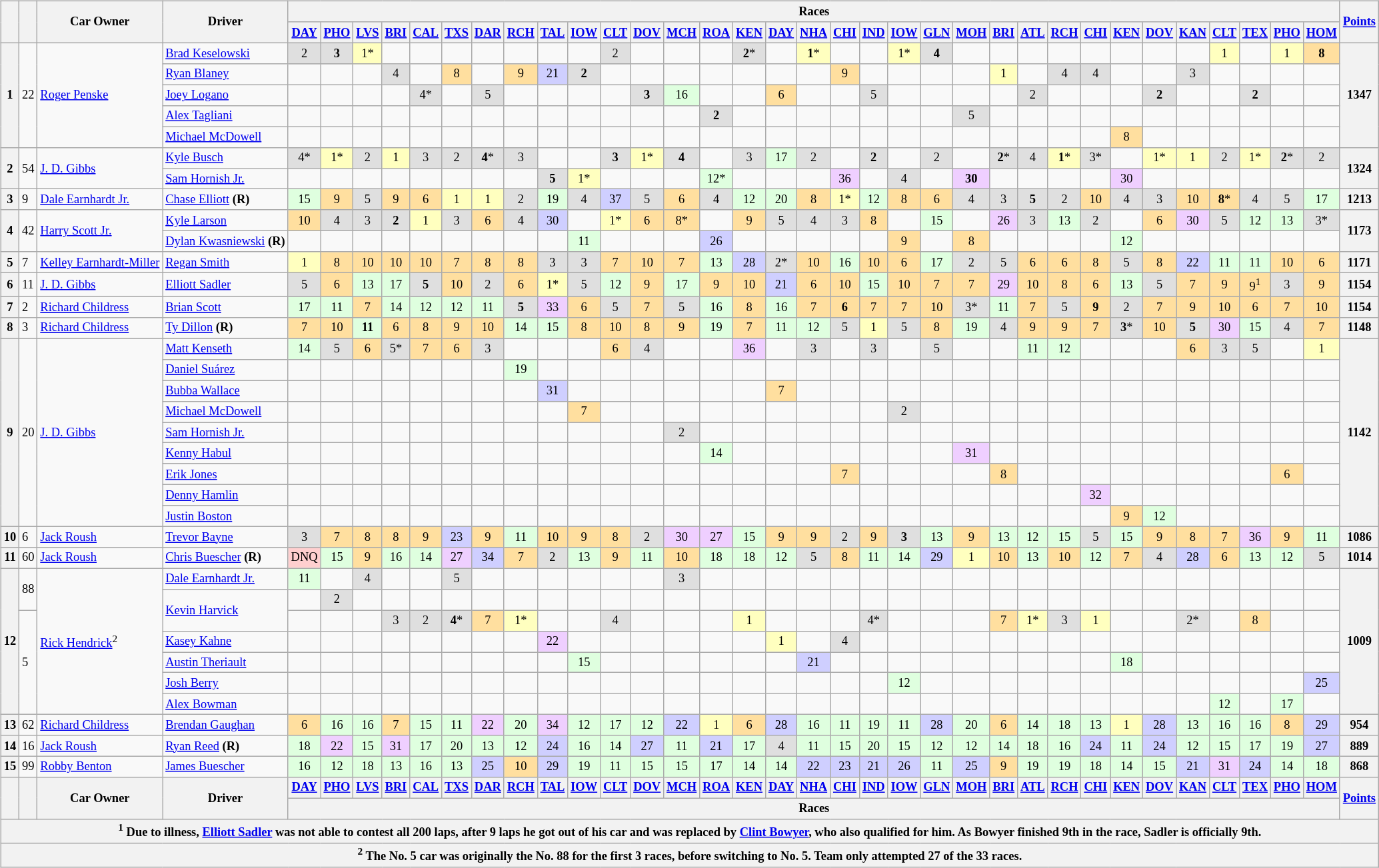<table>
<tr>
<td valign="top"><br><table class="wikitable" style="font-size:77%; text-align:center;">
<tr valign="top">
<th valign="middle" rowspan="2"></th>
<th valign="middle" rowspan="2"></th>
<th valign="middle" rowspan="2">Car Owner</th>
<th valign="middle" rowspan="2">Driver</th>
<th valign="middle" colspan="33">Races</th>
<th valign="middle" rowspan="2"><a href='#'>Points</a></th>
</tr>
<tr>
<th><a href='#'>DAY</a></th>
<th><a href='#'>PHO</a></th>
<th><a href='#'>LVS</a></th>
<th><a href='#'>BRI</a></th>
<th><a href='#'>CAL</a></th>
<th><a href='#'>TXS</a></th>
<th><a href='#'>DAR</a></th>
<th><a href='#'>RCH</a></th>
<th><a href='#'>TAL</a></th>
<th><a href='#'>IOW</a></th>
<th><a href='#'>CLT</a></th>
<th><a href='#'>DOV</a></th>
<th><a href='#'>MCH</a></th>
<th><a href='#'>ROA</a></th>
<th><a href='#'>KEN</a></th>
<th><a href='#'>DAY</a></th>
<th><a href='#'>NHA</a></th>
<th><a href='#'>CHI</a></th>
<th><a href='#'>IND</a></th>
<th><a href='#'>IOW</a></th>
<th><a href='#'>GLN</a></th>
<th><a href='#'>MOH</a></th>
<th><a href='#'>BRI</a></th>
<th><a href='#'>ATL</a></th>
<th><a href='#'>RCH</a></th>
<th><a href='#'>CHI</a></th>
<th><a href='#'>KEN</a></th>
<th><a href='#'>DOV</a></th>
<th><a href='#'>KAN</a></th>
<th><a href='#'>CLT</a></th>
<th><a href='#'>TEX</a></th>
<th><a href='#'>PHO</a></th>
<th><a href='#'>HOM</a></th>
</tr>
<tr>
<th rowspan=5>1</th>
<td rowspan=5>22</td>
<td rowspan=5 align="left"><a href='#'>Roger Penske</a></td>
<td align="left"><a href='#'>Brad Keselowski</a></td>
<td style="background:#DFDFDF;">2</td>
<td style="background:#DFDFDF;"><strong>3</strong></td>
<td style="background:#FFFFBF;">1*</td>
<td></td>
<td></td>
<td></td>
<td></td>
<td></td>
<td></td>
<td></td>
<td style="background:#DFDFDF;">2</td>
<td></td>
<td></td>
<td></td>
<td style="background:#DFDFDF;"><strong>2</strong>*</td>
<td></td>
<td style="background:#FFFFBF;"><strong>1</strong>*</td>
<td></td>
<td></td>
<td style="background:#FFFFBF;">1*</td>
<td style="background:#DFDFDF;"><strong>4</strong></td>
<td></td>
<td></td>
<td></td>
<td></td>
<td></td>
<td></td>
<td></td>
<td></td>
<td style="background:#FFFFBF;">1</td>
<td></td>
<td style="background:#FFFFBF;">1</td>
<td style="background:#FFDF9F;"><strong>8</strong></td>
<th rowspan=5>1347</th>
</tr>
<tr>
<td align="left"><a href='#'>Ryan Blaney</a></td>
<td></td>
<td></td>
<td></td>
<td style="background:#DFDFDF;">4</td>
<td></td>
<td style="background:#FFDF9F;">8</td>
<td></td>
<td style="background:#FFDF9F;">9</td>
<td style="background:#CFCFFF;">21</td>
<td style="background:#DFDFDF;"><strong>2</strong></td>
<td></td>
<td></td>
<td></td>
<td></td>
<td></td>
<td></td>
<td></td>
<td style="background:#FFDF9F;">9</td>
<td></td>
<td></td>
<td></td>
<td></td>
<td style="background:#FFFFBF;">1</td>
<td></td>
<td style="background:#DFDFDF;">4</td>
<td style="background:#DFDFDF;">4</td>
<td></td>
<td></td>
<td style="background:#DFDFDF;">3</td>
<td></td>
<td></td>
<td></td>
<td></td>
</tr>
<tr>
<td align="left"><a href='#'>Joey Logano</a></td>
<td></td>
<td></td>
<td></td>
<td></td>
<td style="background:#DFDFDF;">4*</td>
<td></td>
<td style="background:#DFDFDF;">5</td>
<td></td>
<td></td>
<td></td>
<td></td>
<td style="background:#DFDFDF;"><strong>3</strong></td>
<td style="background:#DFFFDF;">16</td>
<td></td>
<td></td>
<td style="background:#FFDF9F;">6</td>
<td></td>
<td></td>
<td style="background:#DFDFDF;">5</td>
<td></td>
<td></td>
<td></td>
<td></td>
<td style="background:#DFDFDF;">2</td>
<td></td>
<td></td>
<td></td>
<td style="background:#DFDFDF;"><strong>2</strong></td>
<td></td>
<td></td>
<td style="background:#DFDFDF;"><strong>2</strong></td>
<td></td>
<td></td>
</tr>
<tr>
<td align="left"><a href='#'>Alex Tagliani</a></td>
<td></td>
<td></td>
<td></td>
<td></td>
<td></td>
<td></td>
<td></td>
<td></td>
<td></td>
<td></td>
<td></td>
<td></td>
<td></td>
<td style="background:#DFDFDF;"><strong>2</strong></td>
<td></td>
<td></td>
<td></td>
<td></td>
<td></td>
<td></td>
<td></td>
<td style="background:#DFDFDF;">5</td>
<td></td>
<td></td>
<td></td>
<td></td>
<td></td>
<td></td>
<td></td>
<td></td>
<td></td>
<td></td>
<td></td>
</tr>
<tr>
<td align="left"><a href='#'>Michael McDowell</a></td>
<td></td>
<td></td>
<td></td>
<td></td>
<td></td>
<td></td>
<td></td>
<td></td>
<td></td>
<td></td>
<td></td>
<td></td>
<td></td>
<td></td>
<td></td>
<td></td>
<td></td>
<td></td>
<td></td>
<td></td>
<td></td>
<td></td>
<td></td>
<td></td>
<td></td>
<td></td>
<td style="background:#FFDF9F;">8</td>
<td></td>
<td></td>
<td></td>
<td></td>
<td></td>
<td></td>
</tr>
<tr>
<th rowspan=2>2</th>
<td rowspan=2 align="left">54</td>
<td rowspan=2 align="left"><a href='#'>J. D. Gibbs</a></td>
<td align="left"><a href='#'>Kyle Busch</a></td>
<td style="background:#DFDFDF;">4*</td>
<td style="background:#FFFFBF;">1*</td>
<td style="background:#DFDFDF;">2</td>
<td style="background:#FFFFBF;">1</td>
<td style="background:#DFDFDF;">3</td>
<td style="background:#DFDFDF;">2</td>
<td style="background:#DFDFDF;"><strong>4</strong>*</td>
<td style="background:#DFDFDF;">3</td>
<td></td>
<td></td>
<td style="background:#DFDFDF;"><strong>3</strong></td>
<td style="background:#FFFFBF;">1*</td>
<td style="background:#DFDFDF;"><strong>4</strong></td>
<td></td>
<td style="background:#DFDFDF;">3</td>
<td style="background:#DFFFDF;">17</td>
<td style="background:#DFDFDF;">2</td>
<td></td>
<td style="background:#DFDFDF;"><strong>2</strong></td>
<td></td>
<td style="background:#DFDFDF;">2</td>
<td></td>
<td style="background:#DFDFDF;"><strong>2</strong>*</td>
<td style="background:#DFDFDF;">4</td>
<td style="background:#FFFFBF;"><strong>1</strong>*</td>
<td style="background:#DFDFDF;">3*</td>
<td></td>
<td style="background:#FFFFBF;">1*</td>
<td style="background:#FFFFBF;">1</td>
<td style="background:#DFDFDF;">2</td>
<td style="background:#FFFFBF;">1*</td>
<td style="background:#DFDFDF;"><strong>2</strong>*</td>
<td style="background:#DFDFDF;">2</td>
<th rowspan=2>1324</th>
</tr>
<tr>
<td align="left"><a href='#'>Sam Hornish Jr.</a></td>
<td></td>
<td></td>
<td></td>
<td></td>
<td></td>
<td></td>
<td></td>
<td></td>
<td style="background:#DFDFDF;"><strong>5</strong></td>
<td style="background:#FFFFBF;">1*</td>
<td></td>
<td></td>
<td></td>
<td style="background:#DFFFDF;">12*</td>
<td></td>
<td></td>
<td></td>
<td style="background:#EFCFFF;">36</td>
<td></td>
<td style="background:#DFDFDF;">4</td>
<td></td>
<td style="background:#EFCFFF;"><strong>30</strong></td>
<td></td>
<td></td>
<td></td>
<td></td>
<td style="background:#EFCFFF;">30</td>
<td></td>
<td></td>
<td></td>
<td></td>
<td></td>
<td></td>
</tr>
<tr>
<th>3</th>
<td align="left">9</td>
<td align="left"><a href='#'>Dale Earnhardt Jr.</a></td>
<td align="left"><a href='#'>Chase Elliott</a> <strong>(R)</strong></td>
<td style="background:#DFFFDF;">15</td>
<td style="background:#FFDF9F;">9</td>
<td style="background:#DFDFDF;">5</td>
<td style="background:#FFDF9F;">9</td>
<td style="background:#FFDF9F;">6</td>
<td style="background:#FFFFBF;">1</td>
<td style="background:#FFFFBF;">1</td>
<td style="background:#DFDFDF;">2</td>
<td style="background:#DFFFDF;">19</td>
<td style="background:#DFDFDF;">4</td>
<td style="background:#CFCFFF;">37</td>
<td style="background:#DFDFDF;">5</td>
<td style="background:#FFDF9F;">6</td>
<td style="background:#DFDFDF;">4</td>
<td style="background:#DFFFDF;">12</td>
<td style="background:#DFFFDF;">20</td>
<td style="background:#FFDF9F;">8</td>
<td style="background:#FFFFBF;">1*</td>
<td style="background:#DFFFDF;">12</td>
<td style="background:#FFDF9F;">8</td>
<td style="background:#FFDF9F;">6</td>
<td style="background:#DFDFDF;">4</td>
<td style="background:#DFDFDF;">3</td>
<td style="background:#DFDFDF;"><strong>5</strong></td>
<td style="background:#DFDFDF;">2</td>
<td style="background:#FFDF9F;">10</td>
<td style="background:#DFDFDF;">4</td>
<td style="background:#DFDFDF;">3</td>
<td style="background:#FFDF9F;">10</td>
<td style="background:#FFDF9F;"><strong>8</strong>*</td>
<td style="background:#DFDFDF;">4</td>
<td style="background:#DFDFDF;">5</td>
<td style="background:#DFFFDF;">17</td>
<th>1213</th>
</tr>
<tr>
<th rowspan=2>4</th>
<td rowspan=2 align="left">42</td>
<td rowspan=2 align="left"><a href='#'>Harry Scott Jr.</a></td>
<td align="left"><a href='#'>Kyle Larson</a></td>
<td style="background:#FFDF9F;">10</td>
<td style="background:#DFDFDF;">4</td>
<td style="background:#DFDFDF;">3</td>
<td style="background:#DFDFDF;"><strong>2</strong></td>
<td style="background:#FFFFBF;">1</td>
<td style="background:#DFDFDF;">3</td>
<td style="background:#FFDF9F;">6</td>
<td style="background:#DFDFDF;">4</td>
<td style="background:#CFCFFF;">30</td>
<td></td>
<td style="background:#FFFFBF;">1*</td>
<td style="background:#FFDF9F;">6</td>
<td style="background:#FFDF9F;">8*</td>
<td></td>
<td style="background:#FFDF9F;">9</td>
<td style="background:#DFDFDF;">5</td>
<td style="background:#DFDFDF;">4</td>
<td style="background:#DFDFDF;">3</td>
<td style="background:#FFDF9F;">8</td>
<td></td>
<td style="background:#DFFFDF;">15</td>
<td></td>
<td style="background:#EFCFFF;">26</td>
<td style="background:#DFDFDF;">3</td>
<td style="background:#DFFFDF;">13</td>
<td style="background:#DFDFDF;">2</td>
<td></td>
<td style="background:#FFDF9F;">6</td>
<td style="background:#EFCFFF;">30</td>
<td style="background:#DFDFDF;">5</td>
<td style="background:#DFFFDF;">12</td>
<td style="background:#DFFFDF;">13</td>
<td style="background:#DFDFDF;">3*</td>
<th rowspan=2>1173</th>
</tr>
<tr>
<td style="white-space: nowrap; align=left"><a href='#'>Dylan Kwasniewski</a> <strong>(R)</strong></td>
<td></td>
<td></td>
<td></td>
<td></td>
<td></td>
<td></td>
<td></td>
<td></td>
<td></td>
<td style="background:#DFFFDF;">11</td>
<td></td>
<td></td>
<td></td>
<td style="background:#CFCFFF;">26</td>
<td></td>
<td></td>
<td></td>
<td></td>
<td></td>
<td style="background:#FFDF9F;">9</td>
<td></td>
<td style="background:#FFDF9F;">8</td>
<td></td>
<td></td>
<td></td>
<td></td>
<td style="background:#DFFFDF;">12</td>
<td></td>
<td></td>
<td></td>
<td></td>
<td></td>
<td></td>
</tr>
<tr>
<th>5</th>
<td align="left">7</td>
<td style="white-space: nowrap; align=left"><a href='#'>Kelley Earnhardt-Miller</a></td>
<td align="left"><a href='#'>Regan Smith</a></td>
<td style="background:#FFFFBF;">1</td>
<td style="background:#FFDF9F;">8</td>
<td style="background:#FFDF9F;">10</td>
<td style="background:#FFDF9F;">10</td>
<td style="background:#FFDF9F;">10</td>
<td style="background:#FFDF9F;">7</td>
<td style="background:#FFDF9F;">8</td>
<td style="background:#FFDF9F;">8</td>
<td style="background:#DFDFDF;">3</td>
<td style="background:#DFDFDF;">3</td>
<td style="background:#FFDF9F;">7</td>
<td style="background:#FFDF9F;">10</td>
<td style="background:#FFDF9F;">7</td>
<td style="background:#DFFFDF;">13</td>
<td style="background:#CFCFFF;">28</td>
<td style="background:#DFDFDF;">2*</td>
<td style="background:#FFDF9F;">10</td>
<td style="background:#DFFFDF;">16</td>
<td style="background:#FFDF9F;">10</td>
<td style="background:#FFDF9F;">6</td>
<td style="background:#DFFFDF;">17</td>
<td style="background:#DFDFDF;">2</td>
<td style="background:#DFDFDF;">5</td>
<td style="background:#FFDF9F;">6</td>
<td style="background:#FFDF9F;">6</td>
<td style="background:#FFDF9F;">8</td>
<td style="background:#DFDFDF;">5</td>
<td style="background:#FFDF9F;">8</td>
<td style="background:#CFCFFF;">22</td>
<td style="background:#DFFFDF;">11</td>
<td style="background:#DFFFDF;">11</td>
<td style="background:#FFDF9F;">10</td>
<td style="background:#FFDF9F;">6</td>
<th>1171</th>
</tr>
<tr>
<th>6</th>
<td align="left">11</td>
<td align="left"><a href='#'>J. D. Gibbs</a></td>
<td align="left"><a href='#'>Elliott Sadler</a></td>
<td style="background:#DFDFDF;">5</td>
<td style="background:#FFDF9F;">6</td>
<td style="background:#DFFFDF;">13</td>
<td style="background:#DFFFDF;">17</td>
<td style="background:#DFDFDF;"><strong>5</strong></td>
<td style="background:#FFDF9F;">10</td>
<td style="background:#DFDFDF;">2</td>
<td style="background:#FFDF9F;">6</td>
<td style="background:#FFFFBF;">1*</td>
<td style="background:#DFDFDF;">5</td>
<td style="background:#DFFFDF;">12</td>
<td style="background:#FFDF9F;">9</td>
<td style="background:#DFFFDF;">17</td>
<td style="background:#FFDF9F;">9</td>
<td style="background:#FFDF9F;">10</td>
<td style="background:#CFCFFF;">21</td>
<td style="background:#FFDF9F;">6</td>
<td style="background:#FFDF9F;">10</td>
<td style="background:#DFFFDF;">15</td>
<td style="background:#FFDF9F;">10</td>
<td style="background:#FFDF9F;">7</td>
<td style="background:#FFDF9F;">7</td>
<td style="background:#EFCFFF;">29</td>
<td style="background:#FFDF9F;">10</td>
<td style="background:#FFDF9F;">8</td>
<td style="background:#FFDF9F;">6</td>
<td style="background:#DFFFDF;">13</td>
<td style="background:#DFDFDF;">5</td>
<td style="background:#FFDF9F;">7</td>
<td style="background:#FFDF9F;">9</td>
<td style="background:#FFDF9F;">9<sup>1</sup></td>
<td style="background:#DFDFDF;">3</td>
<td style="background:#FFDF9F;">9</td>
<th>1154</th>
</tr>
<tr>
<th>7</th>
<td align="left">2</td>
<td align="left"><a href='#'>Richard Childress</a></td>
<td align="left"><a href='#'>Brian Scott</a></td>
<td style="background:#DFFFDF;">17</td>
<td style="background:#DFFFDF;">11</td>
<td style="background:#FFDF9F;">7</td>
<td style="background:#DFFFDF;">14</td>
<td style="background:#DFFFDF;">12</td>
<td style="background:#DFFFDF;">12</td>
<td style="background:#DFFFDF;">11</td>
<td style="background:#DFDFDF;"><strong>5</strong></td>
<td style="background:#EFCFFF;">33</td>
<td style="background:#FFDF9F;">6</td>
<td style="background:#DFDFDF;">5</td>
<td style="background:#FFDF9F;">7</td>
<td style="background:#DFDFDF;">5</td>
<td style="background:#DFFFDF;">16</td>
<td style="background:#FFDF9F;">8</td>
<td style="background:#DFFFDF;">16</td>
<td style="background:#FFDF9F;">7</td>
<td style="background:#FFDF9F;"><strong>6</strong></td>
<td style="background:#FFDF9F;">7</td>
<td style="background:#FFDF9F;">7</td>
<td style="background:#FFDF9F;">10</td>
<td style="background:#DFDFDF;">3*</td>
<td style="background:#DFFFDF;">11</td>
<td style="background:#FFDF9F;">7</td>
<td style="background:#DFDFDF;">5</td>
<td style="background:#FFDF9F;"><strong>9</strong></td>
<td style="background:#DFDFDF;">2</td>
<td style="background:#FFDF9F;">7</td>
<td style="background:#FFDF9F;">9</td>
<td style="background:#FFDF9F;">10</td>
<td style="background:#FFDF9F;">6</td>
<td style="background:#FFDF9F;">7</td>
<td style="background:#FFDF9F;">10</td>
<th>1154</th>
</tr>
<tr>
<th>8</th>
<td align="left">3</td>
<td align="left"><a href='#'>Richard Childress</a></td>
<td align="left"><a href='#'>Ty Dillon</a> <strong>(R)</strong></td>
<td style="background:#FFDF9F;">7</td>
<td style="background:#FFDF9F;">10</td>
<td style="background:#DFFFDF;"><strong>11</strong></td>
<td style="background:#FFDF9F;">6</td>
<td style="background:#FFDF9F;">8</td>
<td style="background:#FFDF9F;">9</td>
<td style="background:#FFDF9F;">10</td>
<td style="background:#DFFFDF;">14</td>
<td style="background:#DFFFDF;">15</td>
<td style="background:#FFDF9F;">8</td>
<td style="background:#FFDF9F;">10</td>
<td style="background:#FFDF9F;">8</td>
<td style="background:#FFDF9F;">9</td>
<td style="background:#DFFFDF;">19</td>
<td style="background:#FFDF9F;">7</td>
<td style="background:#DFFFDF;">11</td>
<td style="background:#DFFFDF;">12</td>
<td style="background:#DFDFDF;">5</td>
<td style="background:#FFFFBF;">1</td>
<td style="background:#DFDFDF;">5</td>
<td style="background:#FFDF9F;">8</td>
<td style="background:#DFFFDF;">19</td>
<td style="background:#DFDFDF;">4</td>
<td style="background:#FFDF9F;">9</td>
<td style="background:#FFDF9F;">9</td>
<td style="background:#FFDF9F;">7</td>
<td style="background:#DFDFDF;"><strong>3</strong>*</td>
<td style="background:#FFDF9F;">10</td>
<td style="background:#DFDFDF;"><strong>5</strong></td>
<td style="background:#EFCFFF;">30</td>
<td style="background:#DFFFDF;">15</td>
<td style="background:#DFDFDF;">4</td>
<td style="background:#FFDF9F;">7</td>
<th>1148</th>
</tr>
<tr>
<th rowspan=9>9</th>
<td rowspan=9 align="left">20</td>
<td rowspan=9 align="left"><a href='#'>J. D. Gibbs</a></td>
<td align="left"><a href='#'>Matt Kenseth</a></td>
<td style="background:#DFFFDF;">14</td>
<td style="background:#DFDFDF;">5</td>
<td style="background:#FFDF9F;">6</td>
<td style="background:#DFDFDF;">5*</td>
<td style="background:#FFDF9F;">7</td>
<td style="background:#FFDF9F;">6</td>
<td style="background:#DFDFDF;">3</td>
<td></td>
<td></td>
<td></td>
<td style="background:#FFDF9F;">6</td>
<td style="background:#DFDFDF;">4</td>
<td></td>
<td></td>
<td style="background:#EFCFFF;">36</td>
<td></td>
<td style="background:#DFDFDF;">3</td>
<td></td>
<td style="background:#DFDFDF;">3</td>
<td></td>
<td style="background:#DFDFDF;">5</td>
<td></td>
<td></td>
<td style="background:#DFFFDF;">11</td>
<td style="background:#DFFFDF;">12</td>
<td></td>
<td></td>
<td></td>
<td style="background:#FFDF9F;">6</td>
<td style="background:#DFDFDF;">3</td>
<td style="background:#DFDFDF;">5</td>
<td></td>
<td style="background:#FFFFBF;">1</td>
<th rowspan=9>1142</th>
</tr>
<tr>
<td align="left"><a href='#'>Daniel Suárez</a></td>
<td></td>
<td></td>
<td></td>
<td></td>
<td></td>
<td></td>
<td></td>
<td style="background:#DFFFDF;">19</td>
<td></td>
<td></td>
<td></td>
<td></td>
<td></td>
<td></td>
<td></td>
<td></td>
<td></td>
<td></td>
<td></td>
<td></td>
<td></td>
<td></td>
<td></td>
<td></td>
<td></td>
<td></td>
<td></td>
<td></td>
<td></td>
<td></td>
<td></td>
<td></td>
<td></td>
</tr>
<tr>
<td align="left"><a href='#'>Bubba Wallace</a></td>
<td></td>
<td></td>
<td></td>
<td></td>
<td></td>
<td></td>
<td></td>
<td></td>
<td style="background:#CFCFFF;">31</td>
<td></td>
<td></td>
<td></td>
<td></td>
<td></td>
<td></td>
<td style="background:#FFDF9F;">7</td>
<td></td>
<td></td>
<td></td>
<td></td>
<td></td>
<td></td>
<td></td>
<td></td>
<td></td>
<td></td>
<td></td>
<td></td>
<td></td>
<td></td>
<td></td>
<td></td>
<td></td>
</tr>
<tr>
<td align="left"><a href='#'>Michael McDowell</a></td>
<td></td>
<td></td>
<td></td>
<td></td>
<td></td>
<td></td>
<td></td>
<td></td>
<td></td>
<td style="background:#FFDF9F;">7</td>
<td></td>
<td></td>
<td></td>
<td></td>
<td></td>
<td></td>
<td></td>
<td></td>
<td></td>
<td style="background:#DFDFDF;">2</td>
<td></td>
<td></td>
<td></td>
<td></td>
<td></td>
<td></td>
<td></td>
<td></td>
<td></td>
<td></td>
<td></td>
<td></td>
<td></td>
</tr>
<tr>
<td align="left"><a href='#'>Sam Hornish Jr.</a></td>
<td></td>
<td></td>
<td></td>
<td></td>
<td></td>
<td></td>
<td></td>
<td></td>
<td></td>
<td></td>
<td></td>
<td></td>
<td style="background:#DFDFDF;">2</td>
<td></td>
<td></td>
<td></td>
<td></td>
<td></td>
<td></td>
<td></td>
<td></td>
<td></td>
<td></td>
<td></td>
<td></td>
<td></td>
<td></td>
<td></td>
<td></td>
<td></td>
<td></td>
<td></td>
<td></td>
</tr>
<tr>
<td align="left"><a href='#'>Kenny Habul</a></td>
<td></td>
<td></td>
<td></td>
<td></td>
<td></td>
<td></td>
<td></td>
<td></td>
<td></td>
<td></td>
<td></td>
<td></td>
<td></td>
<td style="background:#DFFFDF;">14</td>
<td></td>
<td></td>
<td></td>
<td></td>
<td></td>
<td></td>
<td></td>
<td style="background:#EFCFFF;">31</td>
<td></td>
<td></td>
<td></td>
<td></td>
<td></td>
<td></td>
<td></td>
<td></td>
<td></td>
<td></td>
<td></td>
</tr>
<tr>
<td align="left"><a href='#'>Erik Jones</a></td>
<td></td>
<td></td>
<td></td>
<td></td>
<td></td>
<td></td>
<td></td>
<td></td>
<td></td>
<td></td>
<td></td>
<td></td>
<td></td>
<td></td>
<td></td>
<td></td>
<td></td>
<td style="background:#FFDF9F;">7</td>
<td></td>
<td></td>
<td></td>
<td></td>
<td style="background:#FFDF9F;">8</td>
<td></td>
<td></td>
<td></td>
<td></td>
<td></td>
<td></td>
<td></td>
<td></td>
<td style="background:#FFDF9F;">6</td>
<td></td>
</tr>
<tr>
<td align="left"><a href='#'>Denny Hamlin</a></td>
<td></td>
<td></td>
<td></td>
<td></td>
<td></td>
<td></td>
<td></td>
<td></td>
<td></td>
<td></td>
<td></td>
<td></td>
<td></td>
<td></td>
<td></td>
<td></td>
<td></td>
<td></td>
<td></td>
<td></td>
<td></td>
<td></td>
<td></td>
<td></td>
<td></td>
<td style="background:#EFCFFF;">32</td>
<td></td>
<td></td>
<td></td>
<td></td>
<td></td>
<td></td>
<td></td>
</tr>
<tr>
<td align="left"><a href='#'>Justin Boston</a></td>
<td></td>
<td></td>
<td></td>
<td></td>
<td></td>
<td></td>
<td></td>
<td></td>
<td></td>
<td></td>
<td></td>
<td></td>
<td></td>
<td></td>
<td></td>
<td></td>
<td></td>
<td></td>
<td></td>
<td></td>
<td></td>
<td></td>
<td></td>
<td></td>
<td></td>
<td></td>
<td style="background:#FFDF9F;">9</td>
<td style="background:#DFFFDF;">12</td>
<td></td>
<td></td>
<td></td>
<td></td>
<td></td>
</tr>
<tr>
<th>10</th>
<td align="left">6</td>
<td align="left"><a href='#'>Jack Roush</a></td>
<td align="left"><a href='#'>Trevor Bayne</a></td>
<td style="background:#DFDFDF;">3</td>
<td style="background:#FFDF9F;">7</td>
<td style="background:#FFDF9F;">8</td>
<td style="background:#FFDF9F;">8</td>
<td style="background:#FFDF9F;">9</td>
<td style="background:#CFCFFF;">23</td>
<td style="background:#FFDF9F;">9</td>
<td style="background:#DFFFDF;">11</td>
<td style="background:#FFDF9F;">10</td>
<td style="background:#FFDF9F;">9</td>
<td style="background:#FFDF9F;">8</td>
<td style="background:#DFDFDF;">2</td>
<td style="background:#EFCFFF;">30</td>
<td style="background:#EFCFFF;">27</td>
<td style="background:#DFFFDF;">15</td>
<td style="background:#FFDF9F;">9</td>
<td style="background:#FFDF9F;">9</td>
<td style="background:#DFDFDF;">2</td>
<td style="background:#FFDF9F;">9</td>
<td style="background:#DFDFDF;"><strong>3</strong></td>
<td style="background:#DFFFDF;">13</td>
<td style="background:#FFDF9F;">9</td>
<td style="background:#DFFFDF;">13</td>
<td style="background:#DFFFDF;">12</td>
<td style="background:#DFFFDF;">15</td>
<td style="background:#DFDFDF;">5</td>
<td style="background:#DFFFDF;">15</td>
<td style="background:#FFDF9F;">9</td>
<td style="background:#FFDF9F;">8</td>
<td style="background:#FFDF9F;">7</td>
<td style="background:#EFCFFF;">36</td>
<td style="background:#FFDF9F;">9</td>
<td style="background:#DFFFDF;">11</td>
<th>1086</th>
</tr>
<tr>
<th>11</th>
<td align="left">60</td>
<td align="left"><a href='#'>Jack Roush</a></td>
<td align="left"><a href='#'>Chris Buescher</a> <strong>(R)</strong></td>
<td style="background:#FFCFCF;">DNQ</td>
<td style="background:#DFFFDF;">15</td>
<td style="background:#FFDF9F;">9</td>
<td style="background:#DFFFDF;">16</td>
<td style="background:#DFFFDF;">14</td>
<td style="background:#EFCFFF;">27</td>
<td style="background:#CFCFFF;">34</td>
<td style="background:#FFDF9F;">7</td>
<td style="background:#DFDFDF;">2</td>
<td style="background:#DFFFDF;">13</td>
<td style="background:#FFDF9F;">9</td>
<td style="background:#DFFFDF;">11</td>
<td style="background:#FFDF9F;">10</td>
<td style="background:#DFFFDF;">18</td>
<td style="background:#DFFFDF;">18</td>
<td style="background:#DFFFDF;">12</td>
<td style="background:#DFDFDF;">5</td>
<td style="background:#FFDF9F;">8</td>
<td style="background:#DFFFDF;">11</td>
<td style="background:#DFFFDF;">14</td>
<td style="background:#CFCFFF;">29</td>
<td style="background:#FFFFBF;">1</td>
<td style="background:#FFDF9F;">10</td>
<td style="background:#DFFFDF;">13</td>
<td style="background:#FFDF9F;">10</td>
<td style="background:#DFFFDF;">12</td>
<td style="background:#FFDF9F;">7</td>
<td style="background:#DFDFDF;">4</td>
<td style="background:#CFCFFF;">28</td>
<td style="background:#FFDF9F;">6</td>
<td style="background:#DFFFDF;">13</td>
<td style="background:#DFFFDF;">12</td>
<td style="background:#DFDFDF;">5</td>
<th>1014</th>
</tr>
<tr>
<th rowspan=7>12</th>
<td rowspan=2 align="left">88</td>
<td rowspan=7 align="left"><a href='#'>Rick Hendrick</a><sup>2</sup></td>
<td align="left"><a href='#'>Dale Earnhardt Jr.</a></td>
<td style="background:#DFFFDF;">11</td>
<td></td>
<td style="background:#DFDFDF;">4</td>
<td></td>
<td></td>
<td style="background:#DFDFDF;">5</td>
<td></td>
<td></td>
<td></td>
<td></td>
<td></td>
<td></td>
<td style="background:#DFDFDF;">3</td>
<td></td>
<td></td>
<td></td>
<td></td>
<td></td>
<td></td>
<td></td>
<td></td>
<td></td>
<td></td>
<td></td>
<td></td>
<td></td>
<td></td>
<td></td>
<td></td>
<td></td>
<td></td>
<td></td>
<td></td>
<th rowspan=7>1009</th>
</tr>
<tr>
<td rowspan=2 align="left"><a href='#'>Kevin Harvick</a></td>
<td></td>
<td style="background:#DFDFDF;">2</td>
<td></td>
<td></td>
<td></td>
<td></td>
<td></td>
<td></td>
<td></td>
<td></td>
<td></td>
<td></td>
<td></td>
<td></td>
<td></td>
<td></td>
<td></td>
<td></td>
<td></td>
<td></td>
<td></td>
<td></td>
<td></td>
<td></td>
<td></td>
<td></td>
<td></td>
<td></td>
<td></td>
<td></td>
<td></td>
<td></td>
<td></td>
</tr>
<tr>
<td rowspan=5 align="left">5</td>
<td></td>
<td></td>
<td></td>
<td style="background:#DFDFDF;">3</td>
<td style="background:#DFDFDF;">2</td>
<td style="background:#DFDFDF;"><strong>4</strong>*</td>
<td style="background:#FFDF9F;">7</td>
<td style="background:#FFFFBF;">1*</td>
<td></td>
<td></td>
<td style="background:#DFDFDF;">4</td>
<td></td>
<td></td>
<td></td>
<td style="background:#FFFFBF;">1</td>
<td></td>
<td></td>
<td></td>
<td style="background:#DFDFDF;">4*</td>
<td></td>
<td></td>
<td></td>
<td style="background:#FFDF9F;">7</td>
<td style="background:#FFFFBF;">1*</td>
<td style="background:#DFDFDF;">3</td>
<td style="background:#FFFFBF;">1</td>
<td></td>
<td></td>
<td style="background:#DFDFDF;">2*</td>
<td></td>
<td style="background:#FFDF9F;">8</td>
<td></td>
<td></td>
</tr>
<tr>
<td align="left"><a href='#'>Kasey Kahne</a></td>
<td></td>
<td></td>
<td></td>
<td></td>
<td></td>
<td></td>
<td></td>
<td></td>
<td style="background:#EFCFFF;">22</td>
<td></td>
<td></td>
<td></td>
<td></td>
<td></td>
<td></td>
<td style="background:#FFFFBF;">1</td>
<td></td>
<td style="background:#DFDFDF;">4</td>
<td></td>
<td></td>
<td></td>
<td></td>
<td></td>
<td></td>
<td></td>
<td></td>
<td></td>
<td></td>
<td></td>
<td></td>
<td></td>
<td></td>
<td></td>
</tr>
<tr>
<td align="left"><a href='#'>Austin Theriault</a></td>
<td></td>
<td></td>
<td></td>
<td></td>
<td></td>
<td></td>
<td></td>
<td></td>
<td></td>
<td style="background:#DFFFDF;">15</td>
<td></td>
<td></td>
<td></td>
<td></td>
<td></td>
<td></td>
<td style="background:#CFCFFF;">21</td>
<td></td>
<td></td>
<td></td>
<td></td>
<td></td>
<td></td>
<td></td>
<td></td>
<td></td>
<td style="background:#DFFFDF;">18</td>
<td></td>
<td></td>
<td></td>
<td></td>
<td></td>
<td></td>
</tr>
<tr>
<td align="left"><a href='#'>Josh Berry</a></td>
<td></td>
<td></td>
<td></td>
<td></td>
<td></td>
<td></td>
<td></td>
<td></td>
<td></td>
<td></td>
<td></td>
<td></td>
<td></td>
<td></td>
<td></td>
<td></td>
<td></td>
<td></td>
<td></td>
<td style="background:#DFFFDF;">12</td>
<td></td>
<td></td>
<td></td>
<td></td>
<td></td>
<td></td>
<td></td>
<td></td>
<td></td>
<td></td>
<td></td>
<td></td>
<td style="background:#CFCFFF;">25</td>
</tr>
<tr>
<td align="left"><a href='#'>Alex Bowman</a></td>
<td></td>
<td></td>
<td></td>
<td></td>
<td></td>
<td></td>
<td></td>
<td></td>
<td></td>
<td></td>
<td></td>
<td></td>
<td></td>
<td></td>
<td></td>
<td></td>
<td></td>
<td></td>
<td></td>
<td></td>
<td></td>
<td></td>
<td></td>
<td></td>
<td></td>
<td></td>
<td></td>
<td></td>
<td></td>
<td style="background:#DFFFDF;">12</td>
<td></td>
<td style="background:#DFFFDF;">17</td>
<td></td>
</tr>
<tr>
<th>13</th>
<td align="left">62</td>
<td align="left"><a href='#'>Richard Childress</a></td>
<td align="left"><a href='#'>Brendan Gaughan</a></td>
<td style="background:#FFDF9F;">6</td>
<td style="background:#DFFFDF;">16</td>
<td style="background:#DFFFDF;">16</td>
<td style="background:#FFDF9F;">7</td>
<td style="background:#DFFFDF;">15</td>
<td style="background:#DFFFDF;">11</td>
<td style="background:#EFCFFF;">22</td>
<td style="background:#DFFFDF;">20</td>
<td style="background:#EFCFFF;">34</td>
<td style="background:#DFFFDF;">12</td>
<td style="background:#DFFFDF;">17</td>
<td style="background:#DFFFDF;">12</td>
<td style="background:#CFCFFF;">22</td>
<td style="background:#FFFFBF;">1</td>
<td style="background:#FFDF9F;">6</td>
<td style="background:#CFCFFF;">28</td>
<td style="background:#DFFFDF;">16</td>
<td style="background:#DFFFDF;">11</td>
<td style="background:#DFFFDF;">19</td>
<td style="background:#DFFFDF;">11</td>
<td style="background:#CFCFFF;">28</td>
<td style="background:#DFFFDF;">20</td>
<td style="background:#FFDF9F;">6</td>
<td style="background:#DFFFDF;">14</td>
<td style="background:#DFFFDF;">18</td>
<td style="background:#DFFFDF;">13</td>
<td style="background:#FFFFBF;">1</td>
<td style="background:#CFCFFF;">28</td>
<td style="background:#DFFFDF;">13</td>
<td style="background:#DFFFDF;">16</td>
<td style="background:#DFFFDF;">16</td>
<td style="background:#FFDF9F;">8</td>
<td style="background:#CFCFFF;">29</td>
<th>954</th>
</tr>
<tr>
<th>14</th>
<td align="left">16</td>
<td align="left"><a href='#'>Jack Roush</a></td>
<td align="left"><a href='#'>Ryan Reed</a> <strong>(R)</strong></td>
<td style="background:#DFFFDF;">18</td>
<td style="background:#EFCFFF;">22</td>
<td style="background:#DFFFDF;">15</td>
<td style="background:#EFCFFF;">31</td>
<td style="background:#DFFFDF;">17</td>
<td style="background:#DFFFDF;">20</td>
<td style="background:#DFFFDF;">13</td>
<td style="background:#DFFFDF;">12</td>
<td style="background:#CFCFFF;">24</td>
<td style="background:#DFFFDF;">16</td>
<td style="background:#DFFFDF;">14</td>
<td style="background:#CFCFFF;">27</td>
<td style="background:#DFFFDF;">11</td>
<td style="background:#CFCFFF;">21</td>
<td style="background:#DFFFDF;">17</td>
<td style="background:#DFDFDF;">4</td>
<td style="background:#DFFFDF;">11</td>
<td style="background:#DFFFDF;">15</td>
<td style="background:#DFFFDF;">20</td>
<td style="background:#DFFFDF;">15</td>
<td style="background:#DFFFDF;">12</td>
<td style="background:#DFFFDF;">12</td>
<td style="background:#DFFFDF;">14</td>
<td style="background:#DFFFDF;">18</td>
<td style="background:#DFFFDF;">16</td>
<td style="background:#CFCFFF;">24</td>
<td style="background:#DFFFDF;">11</td>
<td style="background:#CFCFFF;">24</td>
<td style="background:#DFFFDF;">12</td>
<td style="background:#DFFFDF;">15</td>
<td style="background:#DFFFDF;">17</td>
<td style="background:#DFFFDF;">19</td>
<td style="background:#CFCFFF;">27</td>
<th>889</th>
</tr>
<tr>
<th>15</th>
<td align="left">99</td>
<td align="left"><a href='#'>Robby Benton</a></td>
<td align="left"><a href='#'>James Buescher</a></td>
<td style="background:#DFFFDF;">16</td>
<td style="background:#DFFFDF;">12</td>
<td style="background:#DFFFDF;">18</td>
<td style="background:#DFFFDF;">13</td>
<td style="background:#DFFFDF;">16</td>
<td style="background:#DFFFDF;">13</td>
<td style="background:#CFCFFF;">25</td>
<td style="background:#FFDF9F;">10</td>
<td style="background:#CFCFFF;">29</td>
<td style="background:#DFFFDF;">19</td>
<td style="background:#DFFFDF;">11</td>
<td style="background:#DFFFDF;">15</td>
<td style="background:#DFFFDF;">15</td>
<td style="background:#DFFFDF;">17</td>
<td style="background:#DFFFDF;">14</td>
<td style="background:#DFFFDF;">14</td>
<td style="background:#CFCFFF;">22</td>
<td style="background:#CFCFFF;">23</td>
<td style="background:#CFCFFF;">21</td>
<td style="background:#CFCFFF;">26</td>
<td style="background:#DFFFDF;">11</td>
<td style="background:#CFCFFF;">25</td>
<td style="background:#FFDF9F;">9</td>
<td style="background:#DFFFDF;">19</td>
<td style="background:#DFFFDF;">19</td>
<td style="background:#DFFFDF;">18</td>
<td style="background:#DFFFDF;">14</td>
<td style="background:#DFFFDF;">15</td>
<td style="background:#CFCFFF;">21</td>
<td style="background:#EFCFFF;">31</td>
<td style="background:#CFCFFF;">24</td>
<td style="background:#DFFFDF;">14</td>
<td style="background:#DFFFDF;">18</td>
<th>868</th>
</tr>
<tr>
<th valign="middle" rowspan="2"></th>
<th valign="middle" rowspan="2"></th>
<th valign="middle" rowspan="2">Car Owner</th>
<th valign="middle" rowspan="2">Driver</th>
<th><a href='#'>DAY</a></th>
<th><a href='#'>PHO</a></th>
<th><a href='#'>LVS</a></th>
<th><a href='#'>BRI</a></th>
<th><a href='#'>CAL</a></th>
<th><a href='#'>TXS</a></th>
<th><a href='#'>DAR</a></th>
<th><a href='#'>RCH</a></th>
<th><a href='#'>TAL</a></th>
<th><a href='#'>IOW</a></th>
<th><a href='#'>CLT</a></th>
<th><a href='#'>DOV</a></th>
<th><a href='#'>MCH</a></th>
<th><a href='#'>ROA</a></th>
<th><a href='#'>KEN</a></th>
<th><a href='#'>DAY</a></th>
<th><a href='#'>NHA</a></th>
<th><a href='#'>CHI</a></th>
<th><a href='#'>IND</a></th>
<th><a href='#'>IOW</a></th>
<th><a href='#'>GLN</a></th>
<th><a href='#'>MOH</a></th>
<th><a href='#'>BRI</a></th>
<th><a href='#'>ATL</a></th>
<th><a href='#'>RCH</a></th>
<th><a href='#'>CHI</a></th>
<th><a href='#'>KEN</a></th>
<th><a href='#'>DOV</a></th>
<th><a href='#'>KAN</a></th>
<th><a href='#'>CLT</a></th>
<th><a href='#'>TEX</a></th>
<th><a href='#'>PHO</a></th>
<th><a href='#'>HOM</a></th>
<th valign="middle" rowspan="2"><a href='#'>Points</a></th>
</tr>
<tr>
<th valign="middle" colspan="33">Races</th>
</tr>
<tr>
<th colspan=38><sup>1</sup> Due to illness, <a href='#'>Elliott Sadler</a> was not able to contest all 200 laps, after 9 laps he got out of his car and was replaced by <a href='#'>Clint Bowyer</a>, who also qualified for him. As Bowyer finished 9th in the race, Sadler is officially 9th.</th>
</tr>
<tr>
<th colspan=38><sup>2</sup> The No. 5 car was originally the No. 88 for the first 3 races, before switching to No. 5. Team only attempted 27 of the 33 races.</th>
</tr>
</table>
</td>
</tr>
<tr>
<td valign="top"></td>
</tr>
</table>
